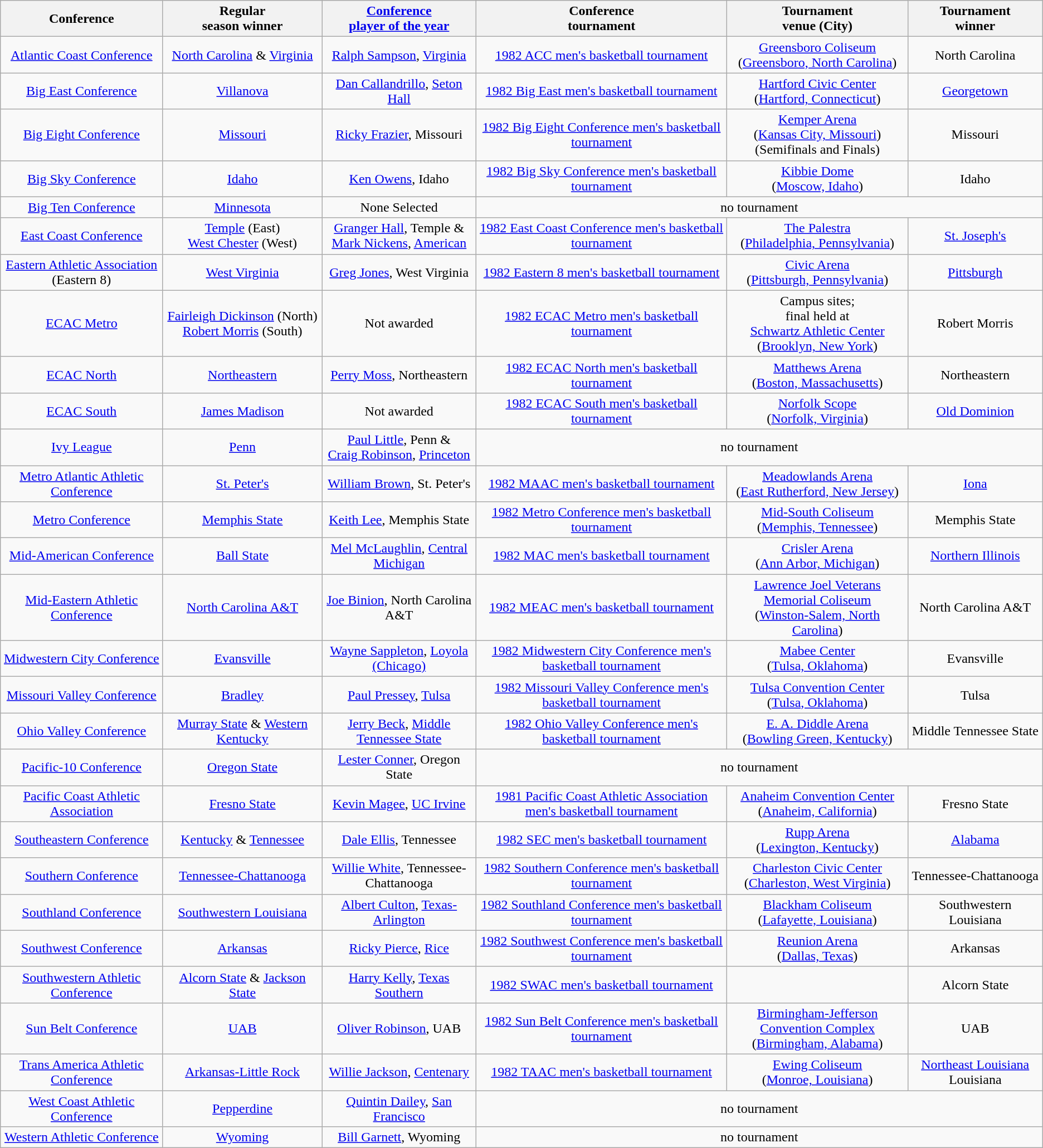<table class="wikitable" style="text-align:center;">
<tr>
<th>Conference</th>
<th>Regular <br> season winner</th>
<th><a href='#'>Conference <br> player of the year</a></th>
<th>Conference <br> tournament</th>
<th>Tournament <br> venue (City)</th>
<th>Tournament <br> winner</th>
</tr>
<tr>
<td><a href='#'>Atlantic Coast Conference</a></td>
<td><a href='#'>North Carolina</a> & <a href='#'>Virginia</a></td>
<td><a href='#'>Ralph Sampson</a>, <a href='#'>Virginia</a></td>
<td><a href='#'>1982 ACC men's basketball tournament</a></td>
<td><a href='#'>Greensboro Coliseum</a><br>(<a href='#'>Greensboro, North Carolina</a>)</td>
<td>North Carolina</td>
</tr>
<tr>
<td><a href='#'>Big East Conference</a></td>
<td><a href='#'>Villanova</a></td>
<td><a href='#'>Dan Callandrillo</a>, <a href='#'>Seton Hall</a></td>
<td><a href='#'>1982 Big East men's basketball tournament</a></td>
<td><a href='#'>Hartford Civic Center</a><br>(<a href='#'>Hartford, Connecticut</a>)</td>
<td><a href='#'>Georgetown</a></td>
</tr>
<tr>
<td><a href='#'>Big Eight Conference</a></td>
<td><a href='#'>Missouri</a></td>
<td><a href='#'>Ricky Frazier</a>, Missouri</td>
<td><a href='#'>1982 Big Eight Conference men's basketball tournament</a></td>
<td><a href='#'>Kemper Arena</a><br>(<a href='#'>Kansas City, Missouri</a>)<br>(Semifinals and Finals)</td>
<td>Missouri</td>
</tr>
<tr>
<td><a href='#'>Big Sky Conference</a></td>
<td><a href='#'>Idaho</a></td>
<td><a href='#'>Ken Owens</a>, Idaho </td>
<td><a href='#'>1982 Big Sky Conference men's basketball tournament</a></td>
<td><a href='#'>Kibbie Dome</a><br>(<a href='#'>Moscow, Idaho</a>)</td>
<td>Idaho</td>
</tr>
<tr>
<td><a href='#'>Big Ten Conference</a></td>
<td><a href='#'>Minnesota</a></td>
<td>None Selected</td>
<td colspan=3>no tournament</td>
</tr>
<tr>
<td><a href='#'>East Coast Conference</a></td>
<td><a href='#'>Temple</a> (East)<br> <a href='#'>West Chester</a> (West)</td>
<td><a href='#'>Granger Hall</a>, Temple & <br><a href='#'>Mark Nickens</a>, <a href='#'>American</a></td>
<td><a href='#'>1982 East Coast Conference men's basketball tournament</a></td>
<td><a href='#'>The Palestra</a><br>(<a href='#'>Philadelphia, Pennsylvania</a>)</td>
<td><a href='#'>St. Joseph's</a></td>
</tr>
<tr>
<td><a href='#'>Eastern Athletic Association</a> (Eastern 8)</td>
<td><a href='#'>West Virginia</a></td>
<td><a href='#'>Greg Jones</a>, West Virginia</td>
<td><a href='#'>1982 Eastern 8 men's basketball tournament</a></td>
<td><a href='#'>Civic Arena</a> <br>(<a href='#'>Pittsburgh, Pennsylvania</a>)</td>
<td><a href='#'>Pittsburgh</a></td>
</tr>
<tr>
<td><a href='#'>ECAC Metro</a></td>
<td><a href='#'>Fairleigh Dickinson</a> (North)<br><a href='#'>Robert Morris</a> (South)</td>
<td>Not awarded</td>
<td><a href='#'>1982 ECAC Metro men's basketball tournament</a></td>
<td>Campus sites;<br>final held at<br><a href='#'>Schwartz Athletic Center</a><br>(<a href='#'>Brooklyn, New York</a>)</td>
<td>Robert Morris</td>
</tr>
<tr>
<td><a href='#'>ECAC North</a></td>
<td><a href='#'>Northeastern</a></td>
<td><a href='#'>Perry Moss</a>, Northeastern</td>
<td><a href='#'>1982 ECAC North men's basketball tournament</a></td>
<td><a href='#'>Matthews Arena</a> <br>(<a href='#'>Boston, Massachusetts</a>)</td>
<td>Northeastern</td>
</tr>
<tr>
<td><a href='#'>ECAC South</a></td>
<td><a href='#'>James Madison</a></td>
<td>Not awarded</td>
<td><a href='#'>1982 ECAC South men's basketball tournament</a></td>
<td><a href='#'>Norfolk Scope</a><br>(<a href='#'>Norfolk, Virginia</a>)</td>
<td><a href='#'>Old Dominion</a></td>
</tr>
<tr>
<td><a href='#'>Ivy League</a></td>
<td><a href='#'>Penn</a></td>
<td><a href='#'>Paul Little</a>, Penn & <br><a href='#'>Craig Robinson</a>, <a href='#'>Princeton</a></td>
<td colspan=3>no tournament</td>
</tr>
<tr>
<td><a href='#'>Metro Atlantic Athletic Conference</a></td>
<td><a href='#'>St. Peter's</a></td>
<td><a href='#'>William Brown</a>, St. Peter's</td>
<td><a href='#'>1982 MAAC men's basketball tournament</a></td>
<td><a href='#'>Meadowlands Arena</a><br>(<a href='#'>East Rutherford, New Jersey</a>)</td>
<td><a href='#'>Iona</a></td>
</tr>
<tr>
<td><a href='#'>Metro Conference</a></td>
<td><a href='#'>Memphis State</a></td>
<td><a href='#'>Keith Lee</a>, Memphis State</td>
<td><a href='#'>1982 Metro Conference men's basketball tournament</a></td>
<td><a href='#'>Mid-South Coliseum</a><br>(<a href='#'>Memphis, Tennessee</a>)</td>
<td>Memphis State</td>
</tr>
<tr>
<td><a href='#'>Mid-American Conference</a></td>
<td><a href='#'>Ball State</a></td>
<td><a href='#'>Mel McLaughlin</a>, <a href='#'>Central Michigan</a></td>
<td><a href='#'>1982 MAC men's basketball tournament</a></td>
<td><a href='#'>Crisler Arena</a><br>(<a href='#'>Ann Arbor, Michigan</a>)</td>
<td><a href='#'>Northern Illinois</a></td>
</tr>
<tr>
<td><a href='#'>Mid-Eastern Athletic Conference</a></td>
<td><a href='#'>North Carolina A&T</a></td>
<td><a href='#'>Joe Binion</a>, North Carolina A&T</td>
<td><a href='#'>1982 MEAC men's basketball tournament</a></td>
<td><a href='#'>Lawrence Joel Veterans Memorial Coliseum</a><br>(<a href='#'>Winston-Salem, North Carolina</a>)</td>
<td>North Carolina A&T</td>
</tr>
<tr>
<td><a href='#'>Midwestern City Conference</a></td>
<td><a href='#'>Evansville</a></td>
<td><a href='#'>Wayne Sappleton</a>, <a href='#'>Loyola (Chicago)</a></td>
<td><a href='#'>1982 Midwestern City Conference men's basketball tournament</a></td>
<td><a href='#'>Mabee Center</a><br>(<a href='#'>Tulsa, Oklahoma</a>)</td>
<td>Evansville</td>
</tr>
<tr>
<td><a href='#'>Missouri Valley Conference</a></td>
<td><a href='#'>Bradley</a></td>
<td><a href='#'>Paul Pressey</a>, <a href='#'>Tulsa</a></td>
<td><a href='#'>1982 Missouri Valley Conference men's basketball tournament</a></td>
<td><a href='#'>Tulsa Convention Center</a><br>(<a href='#'>Tulsa, Oklahoma</a>)</td>
<td>Tulsa</td>
</tr>
<tr>
<td><a href='#'>Ohio Valley Conference</a></td>
<td><a href='#'>Murray State</a> & <a href='#'>Western Kentucky</a></td>
<td><a href='#'>Jerry Beck</a>, <a href='#'>Middle Tennessee State</a></td>
<td><a href='#'>1982 Ohio Valley Conference men's basketball tournament</a></td>
<td><a href='#'>E. A. Diddle Arena</a><br>(<a href='#'>Bowling Green, Kentucky</a>)</td>
<td>Middle Tennessee State</td>
</tr>
<tr>
<td><a href='#'>Pacific-10 Conference</a></td>
<td><a href='#'>Oregon State</a></td>
<td><a href='#'>Lester Conner</a>, Oregon State</td>
<td colspan=3>no tournament</td>
</tr>
<tr>
<td><a href='#'>Pacific Coast Athletic Association</a></td>
<td><a href='#'>Fresno State</a></td>
<td><a href='#'>Kevin Magee</a>, <a href='#'>UC Irvine</a></td>
<td><a href='#'>1981 Pacific Coast Athletic Association men's basketball tournament</a></td>
<td><a href='#'>Anaheim Convention Center</a><br>(<a href='#'>Anaheim, California</a>)</td>
<td>Fresno State</td>
</tr>
<tr>
<td><a href='#'>Southeastern Conference</a></td>
<td><a href='#'>Kentucky</a> & <a href='#'>Tennessee</a></td>
<td><a href='#'>Dale Ellis</a>, Tennessee</td>
<td><a href='#'>1982 SEC men's basketball tournament</a></td>
<td><a href='#'>Rupp Arena</a><br>(<a href='#'>Lexington, Kentucky</a>)</td>
<td><a href='#'>Alabama</a></td>
</tr>
<tr>
<td><a href='#'>Southern Conference</a></td>
<td><a href='#'>Tennessee-Chattanooga</a></td>
<td><a href='#'>Willie White</a>, Tennessee-Chattanooga</td>
<td><a href='#'>1982 Southern Conference men's basketball tournament</a></td>
<td><a href='#'>Charleston Civic Center</a><br>(<a href='#'>Charleston, West Virginia</a>)</td>
<td>Tennessee-Chattanooga</td>
</tr>
<tr>
<td><a href='#'>Southland Conference</a></td>
<td><a href='#'>Southwestern Louisiana</a></td>
<td><a href='#'>Albert Culton</a>, <a href='#'>Texas-Arlington</a></td>
<td><a href='#'>1982 Southland Conference men's basketball tournament</a></td>
<td><a href='#'>Blackham Coliseum</a><br>(<a href='#'>Lafayette, Louisiana</a>)</td>
<td>Southwestern Louisiana</td>
</tr>
<tr>
<td><a href='#'>Southwest Conference</a></td>
<td><a href='#'>Arkansas</a></td>
<td><a href='#'>Ricky Pierce</a>, <a href='#'>Rice</a></td>
<td><a href='#'>1982 Southwest Conference men's basketball tournament</a></td>
<td><a href='#'>Reunion Arena</a><br>(<a href='#'>Dallas, Texas</a>)</td>
<td>Arkansas</td>
</tr>
<tr>
<td><a href='#'>Southwestern Athletic Conference</a></td>
<td><a href='#'>Alcorn State</a> & <a href='#'>Jackson State</a></td>
<td><a href='#'>Harry Kelly</a>, <a href='#'>Texas Southern</a></td>
<td><a href='#'>1982 SWAC men's basketball tournament</a></td>
<td></td>
<td>Alcorn State</td>
</tr>
<tr>
<td><a href='#'>Sun Belt Conference</a></td>
<td><a href='#'>UAB</a></td>
<td><a href='#'>Oliver Robinson</a>, UAB</td>
<td><a href='#'>1982 Sun Belt Conference men's basketball tournament</a></td>
<td><a href='#'>Birmingham-Jefferson Convention Complex</a><br>(<a href='#'>Birmingham, Alabama</a>)</td>
<td>UAB</td>
</tr>
<tr>
<td><a href='#'>Trans America Athletic Conference</a></td>
<td><a href='#'>Arkansas-Little Rock</a></td>
<td><a href='#'>Willie Jackson</a>, <a href='#'>Centenary</a></td>
<td><a href='#'>1982 TAAC men's basketball tournament</a></td>
<td><a href='#'>Ewing Coliseum</a><br>(<a href='#'>Monroe, Louisiana</a>)</td>
<td><a href='#'>Northeast Louisiana</a> Louisiana</td>
</tr>
<tr>
<td><a href='#'>West Coast Athletic Conference</a></td>
<td><a href='#'>Pepperdine</a></td>
<td><a href='#'>Quintin Dailey</a>, <a href='#'>San Francisco</a></td>
<td colspan=3>no tournament</td>
</tr>
<tr>
<td><a href='#'>Western Athletic Conference</a></td>
<td><a href='#'>Wyoming</a></td>
<td><a href='#'>Bill Garnett</a>, Wyoming</td>
<td colspan=3>no tournament</td>
</tr>
</table>
